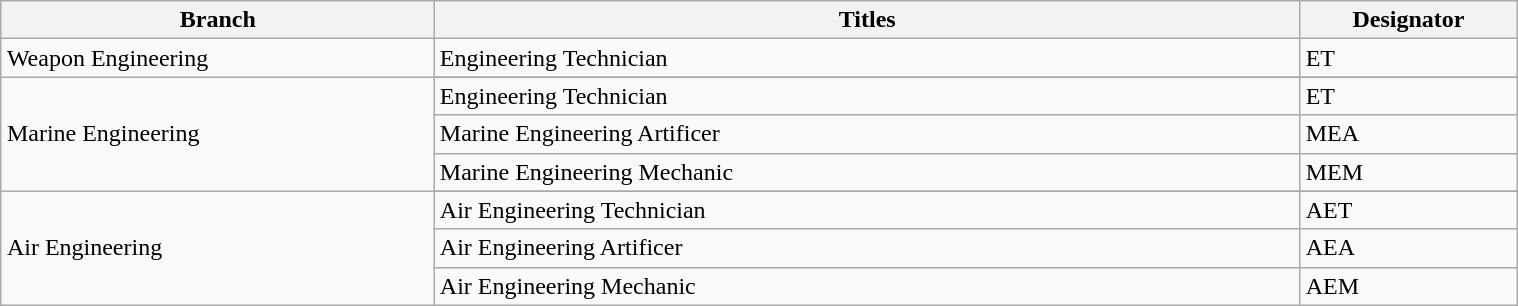<table class="wikitable" style="width:80%; margin:auto;">
<tr>
<th style="width:20%">Branch</th>
<th style="width:40%">Titles</th>
<th style="width:10%">Designator</th>
</tr>
<tr>
<td>Weapon Engineering</td>
<td>Engineering Technician</td>
<td>ET</td>
</tr>
<tr>
<td rowspan="4">Marine Engineering</td>
</tr>
<tr>
<td>Engineering Technician</td>
<td>ET</td>
</tr>
<tr>
<td>Marine Engineering Artificer</td>
<td>MEA</td>
</tr>
<tr>
<td>Marine Engineering Mechanic</td>
<td>MEM</td>
</tr>
<tr>
<td rowspan="4">Air Engineering</td>
</tr>
<tr>
<td>Air Engineering Technician</td>
<td>AET</td>
</tr>
<tr>
<td>Air Engineering Artificer</td>
<td>AEA</td>
</tr>
<tr>
<td>Air Engineering Mechanic</td>
<td>AEM</td>
</tr>
</table>
